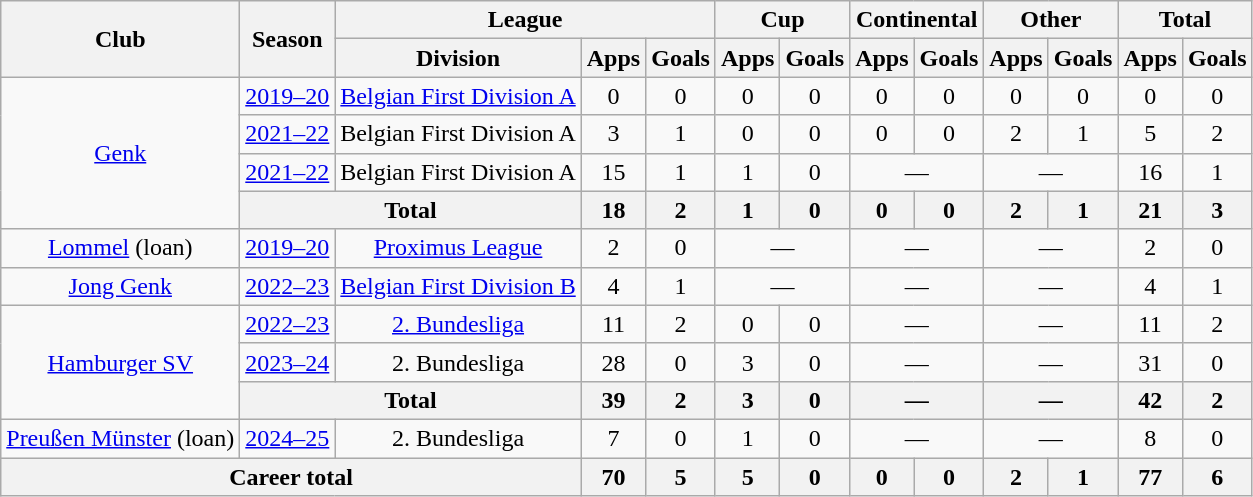<table class="wikitable" style="text-align:center">
<tr>
<th rowspan="2">Club</th>
<th rowspan="2">Season</th>
<th colspan="3">League</th>
<th colspan="2">Cup</th>
<th colspan="2">Continental</th>
<th colspan="2">Other</th>
<th colspan="2">Total</th>
</tr>
<tr>
<th>Division</th>
<th>Apps</th>
<th>Goals</th>
<th>Apps</th>
<th>Goals</th>
<th>Apps</th>
<th>Goals</th>
<th>Apps</th>
<th>Goals</th>
<th>Apps</th>
<th>Goals</th>
</tr>
<tr>
<td rowspan="4"><a href='#'>Genk</a></td>
<td><a href='#'>2019–20</a></td>
<td><a href='#'>Belgian First Division A</a></td>
<td>0</td>
<td>0</td>
<td>0</td>
<td>0</td>
<td>0</td>
<td>0</td>
<td>0</td>
<td>0</td>
<td>0</td>
<td>0</td>
</tr>
<tr>
<td><a href='#'>2021–22</a></td>
<td>Belgian First Division A</td>
<td>3</td>
<td>1</td>
<td>0</td>
<td>0</td>
<td>0</td>
<td>0</td>
<td>2</td>
<td>1</td>
<td>5</td>
<td>2</td>
</tr>
<tr>
<td><a href='#'>2021–22</a></td>
<td>Belgian First Division A</td>
<td>15</td>
<td>1</td>
<td>1</td>
<td>0</td>
<td colspan="2">—</td>
<td colspan="2">—</td>
<td>16</td>
<td>1</td>
</tr>
<tr>
<th colspan="2">Total</th>
<th>18</th>
<th>2</th>
<th>1</th>
<th>0</th>
<th>0</th>
<th>0</th>
<th>2</th>
<th>1</th>
<th>21</th>
<th>3</th>
</tr>
<tr>
<td><a href='#'>Lommel</a> (loan)</td>
<td><a href='#'>2019–20</a></td>
<td><a href='#'>Proximus League</a></td>
<td>2</td>
<td>0</td>
<td colspan="2">—</td>
<td colspan="2">—</td>
<td colspan="2">—</td>
<td>2</td>
<td>0</td>
</tr>
<tr>
<td><a href='#'>Jong Genk</a></td>
<td><a href='#'>2022–23</a></td>
<td><a href='#'>Belgian First Division B</a></td>
<td>4</td>
<td>1</td>
<td colspan="2">—</td>
<td colspan="2">—</td>
<td colspan="2">—</td>
<td>4</td>
<td>1</td>
</tr>
<tr>
<td rowspan="3"><a href='#'>Hamburger SV</a></td>
<td><a href='#'>2022–23</a></td>
<td><a href='#'>2. Bundesliga</a></td>
<td>11</td>
<td>2</td>
<td>0</td>
<td>0</td>
<td colspan="2">—</td>
<td colspan="2">—</td>
<td>11</td>
<td>2</td>
</tr>
<tr>
<td><a href='#'>2023–24</a></td>
<td>2. Bundesliga</td>
<td>28</td>
<td>0</td>
<td>3</td>
<td>0</td>
<td colspan="2">—</td>
<td colspan="2">—</td>
<td>31</td>
<td>0</td>
</tr>
<tr>
<th colspan="2">Total</th>
<th>39</th>
<th>2</th>
<th>3</th>
<th>0</th>
<th colspan="2">—</th>
<th colspan="2">—</th>
<th>42</th>
<th>2</th>
</tr>
<tr>
<td><a href='#'>Preußen Münster</a> (loan)</td>
<td><a href='#'>2024–25</a></td>
<td>2. Bundesliga</td>
<td>7</td>
<td>0</td>
<td>1</td>
<td>0</td>
<td colspan="2">—</td>
<td colspan="2">—</td>
<td>8</td>
<td>0</td>
</tr>
<tr>
<th colspan="3">Career total</th>
<th>70</th>
<th>5</th>
<th>5</th>
<th>0</th>
<th>0</th>
<th>0</th>
<th>2</th>
<th>1</th>
<th>77</th>
<th>6</th>
</tr>
</table>
